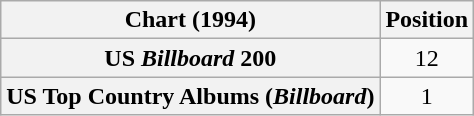<table class="wikitable sortable plainrowheaders" style="text-align:center">
<tr>
<th scope="col">Chart (1994)</th>
<th scope="col">Position</th>
</tr>
<tr>
<th scope="row">US <em>Billboard</em> 200</th>
<td>12</td>
</tr>
<tr>
<th scope="row">US Top Country Albums (<em>Billboard</em>)</th>
<td>1</td>
</tr>
</table>
